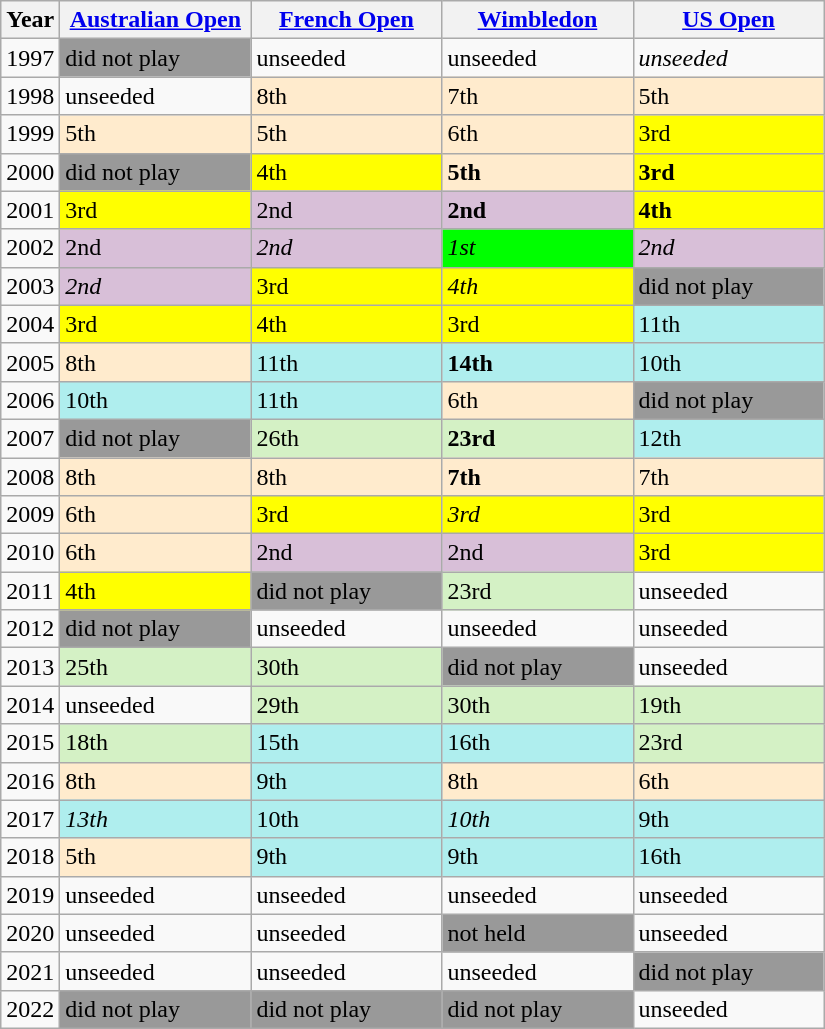<table class=wikitable style;text-align:center>
<tr>
<th>Year</th>
<th width=120><a href='#'>Australian Open</a></th>
<th width=120><a href='#'>French Open</a></th>
<th width=120><a href='#'>Wimbledon</a></th>
<th width=120><a href='#'>US Open</a></th>
</tr>
<tr>
<td>1997</td>
<td bgcolor=#999999>did not play</td>
<td>unseeded</td>
<td>unseeded</td>
<td><em>unseeded</em></td>
</tr>
<tr>
<td>1998</td>
<td>unseeded</td>
<td bgcolor=#ffebcd>8th</td>
<td bgcolor=#ffebcd>7th</td>
<td bgcolor=#ffebcd>5th</td>
</tr>
<tr>
<td>1999</td>
<td bgcolor=#ffebcd>5th</td>
<td bgcolor=#ffebcd>5th</td>
<td bgcolor=#ffebcd>6th</td>
<td bgcolor=#ffff00>3rd</td>
</tr>
<tr>
<td>2000</td>
<td bgcolor=#999999>did not play</td>
<td bgcolor=#ffff00>4th</td>
<td bgcolor=#ffebcd><strong>5th</strong></td>
<td bgcolor=#ffff00><strong>3rd</strong></td>
</tr>
<tr>
<td>2001</td>
<td bgcolor=#ffff00>3rd</td>
<td bgcolor=#d8bfd8>2nd</td>
<td bgcolor=#d8bfd8><strong>2nd</strong></td>
<td bgcolor=#ffff00><strong>4th</strong></td>
</tr>
<tr>
<td>2002</td>
<td bgcolor=#d8bfd8>2nd</td>
<td bgcolor=#d8bfd8><em>2nd</em></td>
<td bgcolor=lime><em>1st</em></td>
<td bgcolor=#d8bfd8><em>2nd</em></td>
</tr>
<tr>
<td>2003</td>
<td bgcolor=#d8bfd8><em>2nd</em></td>
<td bgcolor=#ffff00>3rd</td>
<td bgcolor=#ffff00><em>4th</em></td>
<td bgcolor=#999999>did not play</td>
</tr>
<tr>
<td>2004</td>
<td bgcolor=#ffff00>3rd</td>
<td bgcolor=#ffff00>4th</td>
<td bgcolor=#ffff00>3rd</td>
<td bgcolor=#afeeee>11th</td>
</tr>
<tr>
<td>2005</td>
<td bgcolor=#ffebcd>8th</td>
<td bgcolor=#afeeee>11th</td>
<td bgcolor=#afeeee><strong>14th</strong></td>
<td bgcolor=#afeeee>10th</td>
</tr>
<tr>
<td>2006</td>
<td bgcolor=#afeeee>10th</td>
<td bgcolor=#afeeee>11th</td>
<td bgcolor=#ffebcd>6th</td>
<td bgcolor=#999999>did not play</td>
</tr>
<tr>
<td>2007</td>
<td bgcolor=#999999>did not play</td>
<td bgcolor=#d4f1c5>26th</td>
<td bgcolor=#d4f1c5><strong>23rd</strong></td>
<td bgcolor=#afeeee>12th</td>
</tr>
<tr>
<td>2008</td>
<td bgcolor=#ffebcd>8th</td>
<td bgcolor=#ffebcd>8th</td>
<td bgcolor=#ffebcd><strong>7th</strong></td>
<td bgcolor=#ffebcd>7th</td>
</tr>
<tr>
<td>2009</td>
<td bgcolor=#ffebcd>6th</td>
<td bgcolor=#ffff00>3rd</td>
<td bgcolor=#ffff00><em>3rd</em></td>
<td bgcolor=#ffff00>3rd</td>
</tr>
<tr>
<td>2010</td>
<td bgcolor=#ffebcd>6th</td>
<td bgcolor=#d8bfd8>2nd</td>
<td bgcolor=#d8bfd8>2nd</td>
<td bgcolor=#ffff00>3rd</td>
</tr>
<tr>
<td>2011</td>
<td bgcolor=#ffff00>4th</td>
<td bgcolor=#999999>did not play</td>
<td bgcolor=#d4f1c5>23rd</td>
<td>unseeded</td>
</tr>
<tr>
<td>2012</td>
<td bgcolor=#999999>did not play</td>
<td>unseeded</td>
<td>unseeded</td>
<td>unseeded</td>
</tr>
<tr>
<td>2013</td>
<td bgcolor=#d4f1c5>25th</td>
<td bgcolor=#d4f1c5>30th</td>
<td bgcolor=#999999>did not play</td>
<td>unseeded</td>
</tr>
<tr>
<td>2014</td>
<td>unseeded</td>
<td bgcolor=#d4f1c5>29th</td>
<td bgcolor=#d4f1c5>30th</td>
<td bgcolor=#d4f1c5>19th</td>
</tr>
<tr>
<td>2015</td>
<td bgcolor=#d4f1c5>18th</td>
<td bgcolor=#afeeee>15th</td>
<td bgcolor=#afeeee>16th</td>
<td bgcolor=#d4f1c5>23rd</td>
</tr>
<tr>
<td>2016</td>
<td bgcolor=#ffebcd>8th</td>
<td bgcolor=#afeeee>9th</td>
<td bgcolor=#ffebcd>8th</td>
<td bgcolor=#ffebcd>6th</td>
</tr>
<tr>
<td>2017</td>
<td bgcolor=#afeeee><em>13th</em></td>
<td bgcolor=#afeeee>10th</td>
<td bgcolor=#afeeee><em>10th</em></td>
<td bgcolor=#afeeee>9th</td>
</tr>
<tr>
<td>2018</td>
<td bgcolor=#ffebcd>5th</td>
<td bgcolor=#afeeee>9th</td>
<td bgcolor=#afeeee>9th</td>
<td bgcolor=#afeeee>16th</td>
</tr>
<tr>
<td>2019</td>
<td>unseeded</td>
<td>unseeded</td>
<td>unseeded</td>
<td>unseeded</td>
</tr>
<tr>
<td>2020</td>
<td>unseeded</td>
<td>unseeded</td>
<td bgcolor=#999999>not held</td>
<td>unseeded</td>
</tr>
<tr>
<td>2021</td>
<td>unseeded</td>
<td>unseeded</td>
<td>unseeded</td>
<td bgcolor=#999999>did not play</td>
</tr>
<tr>
<td>2022</td>
<td bgcolor=#999999>did not play</td>
<td bgcolor=#999999>did not play</td>
<td bgcolor=#999999>did not play</td>
<td>unseeded</td>
</tr>
</table>
